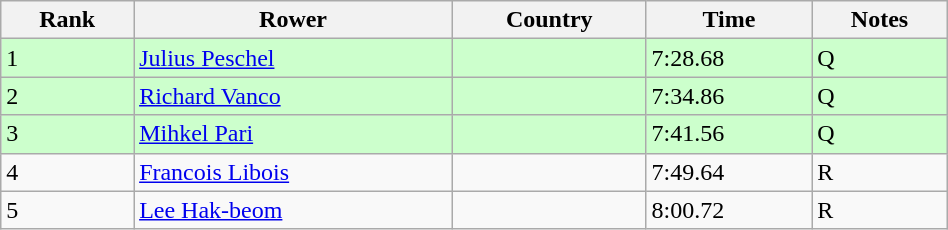<table class="wikitable" width=50%>
<tr>
<th>Rank</th>
<th>Rower</th>
<th>Country</th>
<th>Time</th>
<th>Notes</th>
</tr>
<tr bgcolor=ccffcc>
<td>1</td>
<td><a href='#'>Julius Peschel</a></td>
<td></td>
<td>7:28.68</td>
<td>Q</td>
</tr>
<tr bgcolor=ccffcc>
<td>2</td>
<td><a href='#'>Richard Vanco</a></td>
<td></td>
<td>7:34.86</td>
<td>Q</td>
</tr>
<tr bgcolor=ccffcc>
<td>3</td>
<td><a href='#'>Mihkel Pari</a></td>
<td></td>
<td>7:41.56</td>
<td>Q</td>
</tr>
<tr>
<td>4</td>
<td><a href='#'>Francois Libois</a></td>
<td></td>
<td>7:49.64</td>
<td>R</td>
</tr>
<tr>
<td>5</td>
<td><a href='#'>Lee Hak-beom</a></td>
<td></td>
<td>8:00.72</td>
<td>R</td>
</tr>
</table>
